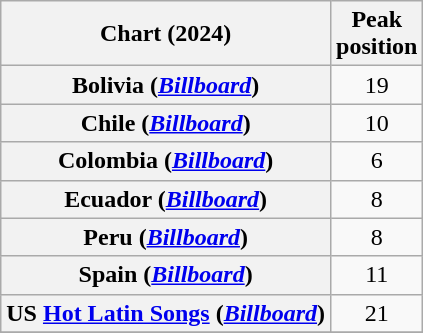<table class="wikitable sortable plainrowheaders" style="text-align:center">
<tr>
<th scope="col">Chart (2024)</th>
<th scope="col">Peak<br>position</th>
</tr>
<tr>
<th scope="row">Bolivia (<em><a href='#'>Billboard</a></em>)</th>
<td>19</td>
</tr>
<tr>
<th scope="row">Chile (<em><a href='#'>Billboard</a></em>)</th>
<td>10</td>
</tr>
<tr>
<th scope="row">Colombia (<em><a href='#'>Billboard</a></em>)</th>
<td>6</td>
</tr>
<tr>
<th scope="row">Ecuador (<em><a href='#'>Billboard</a></em>)</th>
<td>8</td>
</tr>
<tr>
<th scope="row">Peru (<em><a href='#'>Billboard</a></em>)</th>
<td>8</td>
</tr>
<tr>
<th scope="row">Spain (<em><a href='#'>Billboard</a></em>)</th>
<td>11</td>
</tr>
<tr>
<th scope="row">US <a href='#'>Hot Latin Songs</a> (<em><a href='#'>Billboard</a></em>)</th>
<td>21</td>
</tr>
<tr>
</tr>
</table>
